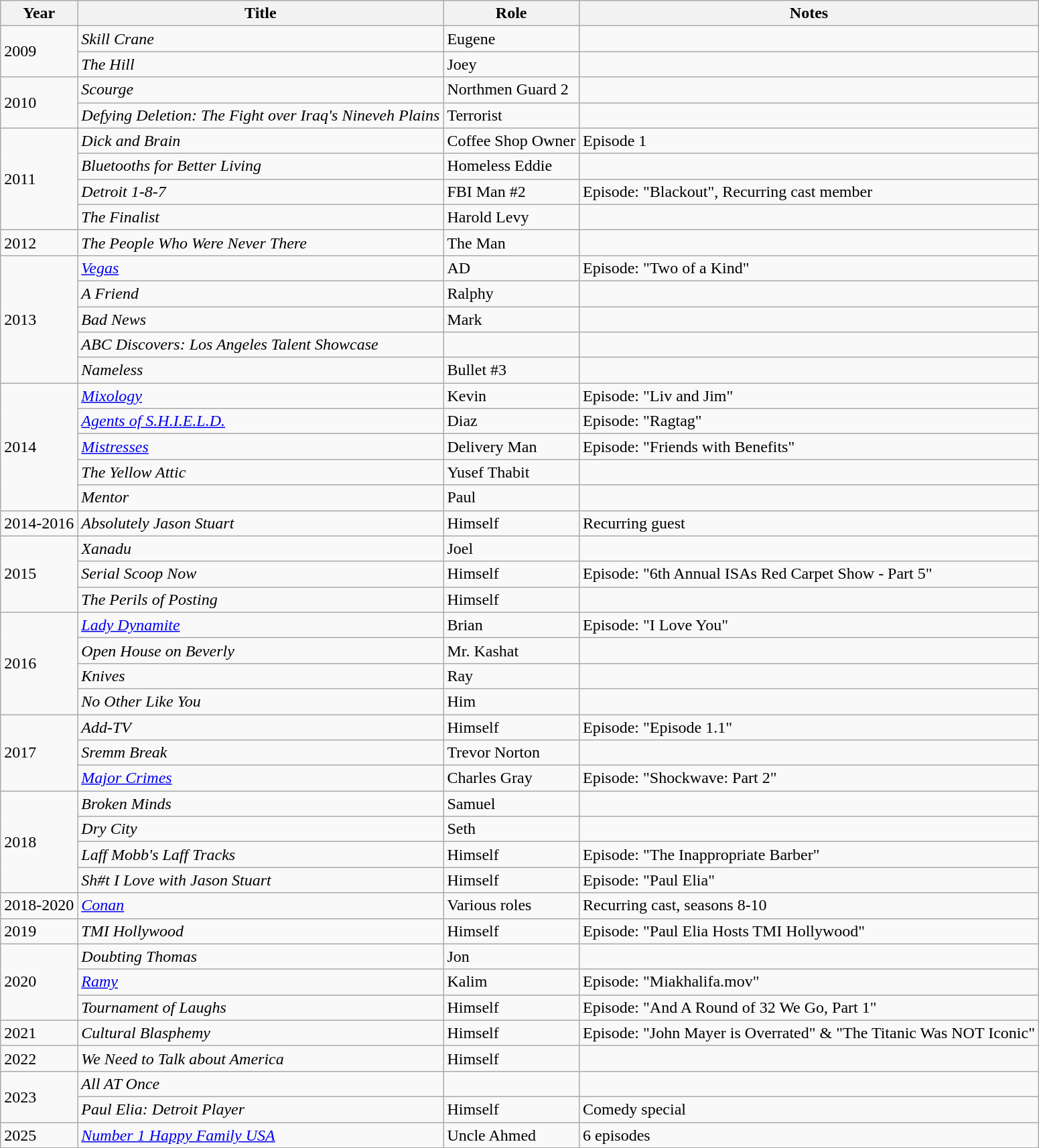<table class="wikitable sortable">
<tr>
<th>Year</th>
<th>Title</th>
<th>Role</th>
<th>Notes</th>
</tr>
<tr>
<td rowspan="2">2009</td>
<td><em>Skill Crane</em></td>
<td>Eugene</td>
<td></td>
</tr>
<tr>
<td><em>The Hill</em></td>
<td>Joey</td>
<td></td>
</tr>
<tr>
<td rowspan="2">2010</td>
<td><em>Scourge</em></td>
<td>Northmen Guard 2</td>
<td></td>
</tr>
<tr>
<td><em>Defying Deletion: The Fight over Iraq's Nineveh Plains</em></td>
<td>Terrorist</td>
<td></td>
</tr>
<tr>
<td rowspan="4">2011</td>
<td><em>Dick and Brain</em></td>
<td>Coffee Shop Owner</td>
<td>Episode 1</td>
</tr>
<tr>
<td><em>Bluetooths for Better Living</em></td>
<td>Homeless Eddie</td>
<td></td>
</tr>
<tr>
<td><em>Detroit 1-8-7</em></td>
<td>FBI Man #2</td>
<td>Episode: "Blackout", Recurring cast member</td>
</tr>
<tr>
<td><em>The Finalist</em></td>
<td>Harold Levy</td>
</tr>
<tr>
<td>2012</td>
<td><em>The People Who Were Never There</em></td>
<td>The Man</td>
<td></td>
</tr>
<tr>
<td rowspan="5">2013</td>
<td><em><a href='#'>Vegas</a></em></td>
<td>AD</td>
<td>Episode: "Two of a Kind"</td>
</tr>
<tr>
<td><em>A Friend</em></td>
<td>Ralphy</td>
<td></td>
</tr>
<tr>
<td><em>Bad News</em></td>
<td>Mark</td>
<td></td>
</tr>
<tr>
<td><em>ABC Discovers: Los Angeles Talent Showcase</em></td>
<td></td>
<td></td>
</tr>
<tr>
<td><em>Nameless</em></td>
<td>Bullet #3</td>
<td></td>
</tr>
<tr>
<td rowspan="5">2014</td>
<td><em><a href='#'>Mixology</a></em></td>
<td>Kevin</td>
<td>Episode: "Liv and Jim"</td>
</tr>
<tr>
<td><em><a href='#'>Agents of S.H.I.E.L.D.</a></em></td>
<td>Diaz</td>
<td>Episode: "Ragtag"</td>
</tr>
<tr>
<td><em><a href='#'>Mistresses</a></em></td>
<td>Delivery Man</td>
<td>Episode: "Friends with Benefits"</td>
</tr>
<tr>
<td><em>The Yellow Attic</em></td>
<td>Yusef Thabit</td>
<td></td>
</tr>
<tr>
<td><em>Mentor</em></td>
<td>Paul</td>
<td></td>
</tr>
<tr>
<td>2014-2016</td>
<td><em>Absolutely Jason Stuart</em></td>
<td>Himself</td>
<td>Recurring guest</td>
</tr>
<tr>
<td rowspan="3">2015</td>
<td><em>Xanadu</em></td>
<td>Joel</td>
<td></td>
</tr>
<tr>
<td><em>Serial Scoop Now</em></td>
<td>Himself</td>
<td>Episode: "6th Annual ISAs Red Carpet Show - Part 5"</td>
</tr>
<tr>
<td><em>The Perils of Posting</em></td>
<td>Himself</td>
<td></td>
</tr>
<tr>
<td rowspan="4">2016</td>
<td><em><a href='#'>Lady Dynamite</a></em></td>
<td>Brian</td>
<td>Episode: "I Love You"</td>
</tr>
<tr>
<td><em>Open House on Beverly</em></td>
<td>Mr. Kashat</td>
<td></td>
</tr>
<tr>
<td><em>Knives</em></td>
<td>Ray</td>
<td></td>
</tr>
<tr>
<td><em>No Other Like You</em></td>
<td>Him</td>
<td></td>
</tr>
<tr>
<td rowspan="3">2017</td>
<td><em>Add-TV</em></td>
<td>Himself</td>
<td>Episode: "Episode 1.1"</td>
</tr>
<tr>
<td><em>Sremm Break</em></td>
<td>Trevor Norton</td>
<td></td>
</tr>
<tr>
<td><em><a href='#'>Major Crimes</a></em></td>
<td>Charles Gray</td>
<td>Episode: "Shockwave: Part 2"</td>
</tr>
<tr>
<td rowspan="4">2018</td>
<td><em>Broken Minds</em></td>
<td>Samuel</td>
<td></td>
</tr>
<tr>
<td><em>Dry City</em></td>
<td>Seth</td>
<td></td>
</tr>
<tr>
<td><em>Laff Mobb's Laff Tracks</em></td>
<td>Himself</td>
<td>Episode: "The Inappropriate Barber"</td>
</tr>
<tr>
<td><em>Sh#t I Love with Jason Stuart</em></td>
<td>Himself</td>
<td>Episode: "Paul Elia"</td>
</tr>
<tr>
<td>2018-2020</td>
<td><em><a href='#'>Conan</a></em></td>
<td>Various roles</td>
<td>Recurring cast, seasons 8-10</td>
</tr>
<tr>
<td>2019</td>
<td><em>TMI Hollywood</em></td>
<td>Himself</td>
<td>Episode: "Paul Elia Hosts TMI Hollywood"</td>
</tr>
<tr>
<td rowspan="3">2020</td>
<td><em>Doubting Thomas</em></td>
<td>Jon</td>
<td></td>
</tr>
<tr>
<td><em><a href='#'>Ramy</a></em></td>
<td>Kalim</td>
<td>Episode: "Miakhalifa.mov"</td>
</tr>
<tr>
<td><em>Tournament of Laughs</em></td>
<td>Himself</td>
<td>Episode: "And A Round of 32 We Go, Part 1"</td>
</tr>
<tr>
<td>2021</td>
<td><em>Cultural Blasphemy</em></td>
<td>Himself</td>
<td>Episode: "John Mayer is Overrated" & "The Titanic Was NOT Iconic"</td>
</tr>
<tr>
<td>2022</td>
<td><em>We Need to Talk about America</em></td>
<td>Himself</td>
<td></td>
</tr>
<tr>
<td rowspan="2">2023</td>
<td><em>All AT Once</em></td>
<td></td>
<td></td>
</tr>
<tr>
<td><em>Paul Elia: Detroit Player</em></td>
<td>Himself</td>
<td>Comedy special</td>
</tr>
<tr>
<td>2025</td>
<td><em><a href='#'>Number 1 Happy Family USA</a></em></td>
<td>Uncle Ahmed</td>
<td>6 episodes</td>
</tr>
</table>
